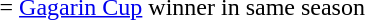<table>
<tr>
<td></td>
<td>=</td>
<td><a href='#'>Gagarin Cup</a> winner in same season</td>
</tr>
</table>
